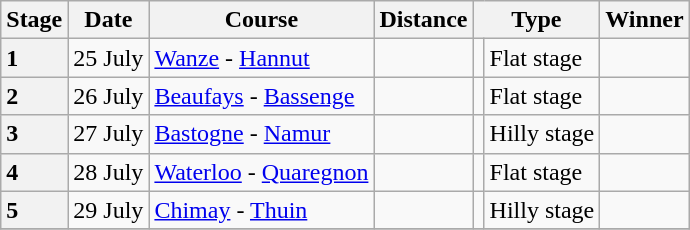<table class="wikitable">
<tr>
<th>Stage</th>
<th>Date</th>
<th>Course</th>
<th>Distance</th>
<th colspan="2">Type</th>
<th>Winner</th>
</tr>
<tr>
<th style="text-align:left">1</th>
<td align=right>25 July</td>
<td><a href='#'>Wanze</a> - <a href='#'>Hannut</a></td>
<td style="text-align:center;"></td>
<td></td>
<td>Flat stage</td>
<td></td>
</tr>
<tr>
<th style="text-align:left">2</th>
<td align=right>26 July</td>
<td><a href='#'>Beaufays</a> - <a href='#'>Bassenge</a></td>
<td style="text-align:center;"></td>
<td></td>
<td>Flat stage</td>
<td></td>
</tr>
<tr>
<th style="text-align:left">3</th>
<td align=right>27 July</td>
<td><a href='#'>Bastogne</a> - <a href='#'>Namur</a></td>
<td style="text-align:center;"></td>
<td></td>
<td>Hilly stage</td>
<td></td>
</tr>
<tr>
<th style="text-align:left">4</th>
<td align=right>28 July</td>
<td><a href='#'>Waterloo</a> - <a href='#'>Quaregnon</a></td>
<td style="text-align:center;"></td>
<td></td>
<td>Flat stage</td>
<td></td>
</tr>
<tr>
<th style="text-align:left">5</th>
<td align=right>29 July</td>
<td><a href='#'>Chimay</a> - <a href='#'>Thuin</a></td>
<td style="text-align:center;"></td>
<td></td>
<td>Hilly stage</td>
<td></td>
</tr>
<tr>
</tr>
</table>
